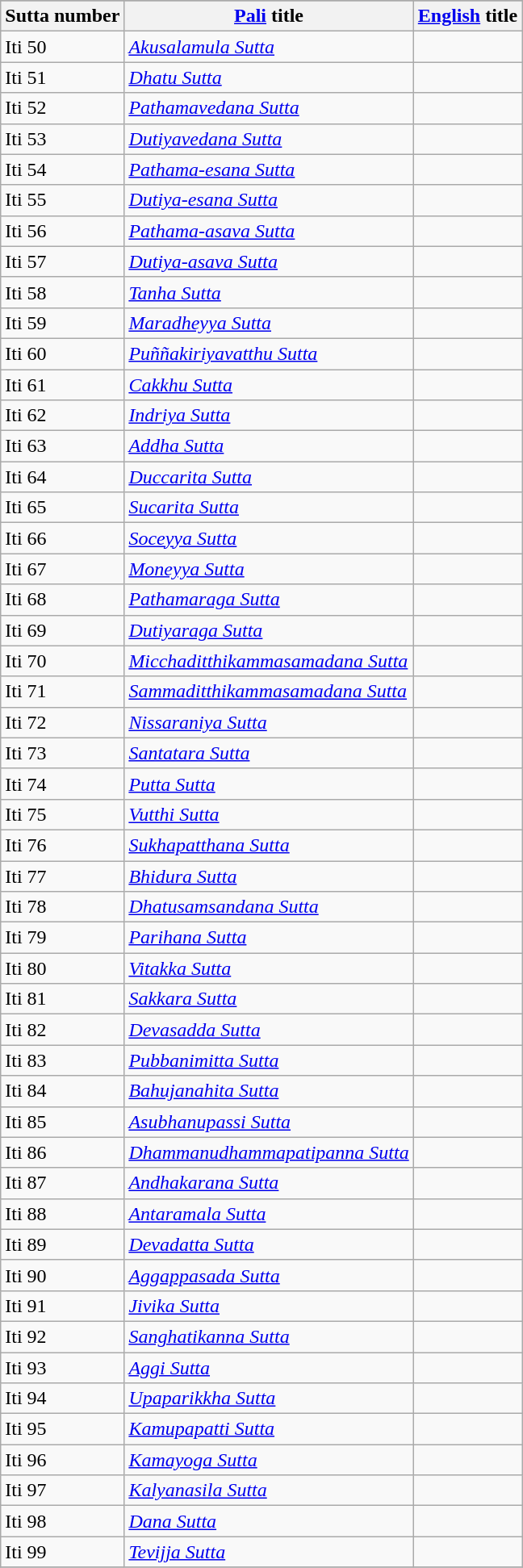<table class="wikitable">
<tr>
</tr>
<tr>
<th>Sutta number</th>
<th><a href='#'>Pali</a> title</th>
<th><a href='#'>English</a> title</th>
</tr>
<tr>
<td>Iti 50</td>
<td><em><a href='#'>Akusalamula Sutta</a></em></td>
<td></td>
</tr>
<tr>
<td>Iti 51</td>
<td><em><a href='#'>Dhatu Sutta</a></em></td>
<td></td>
</tr>
<tr>
<td>Iti 52</td>
<td><em><a href='#'>Pathamavedana Sutta</a></em></td>
<td></td>
</tr>
<tr>
<td>Iti 53</td>
<td><em><a href='#'>Dutiyavedana Sutta</a></em></td>
<td></td>
</tr>
<tr>
<td>Iti 54</td>
<td><em><a href='#'>Pathama-esana Sutta</a></em></td>
<td></td>
</tr>
<tr>
<td>Iti 55</td>
<td><em><a href='#'>Dutiya-esana Sutta</a></em></td>
<td></td>
</tr>
<tr>
<td>Iti 56</td>
<td><em><a href='#'>Pathama-asava Sutta</a></em></td>
<td></td>
</tr>
<tr>
<td>Iti 57</td>
<td><em><a href='#'>Dutiya-asava Sutta</a></em></td>
<td></td>
</tr>
<tr>
<td>Iti 58</td>
<td><em><a href='#'>Tanha Sutta</a></em></td>
<td></td>
</tr>
<tr>
<td>Iti 59</td>
<td><em><a href='#'>Maradheyya Sutta</a></em></td>
<td></td>
</tr>
<tr>
<td>Iti 60</td>
<td><em><a href='#'>Puññakiriyavatthu Sutta</a></em></td>
<td></td>
</tr>
<tr>
<td>Iti 61</td>
<td><em><a href='#'>Cakkhu Sutta</a></em></td>
<td></td>
</tr>
<tr>
<td>Iti 62</td>
<td><em><a href='#'>Indriya Sutta</a></em></td>
<td></td>
</tr>
<tr>
<td>Iti 63</td>
<td><em><a href='#'>Addha Sutta</a></em></td>
<td></td>
</tr>
<tr>
<td>Iti 64</td>
<td><em><a href='#'>Duccarita Sutta</a></em></td>
<td></td>
</tr>
<tr>
<td>Iti 65</td>
<td><em><a href='#'>Sucarita Sutta</a></em></td>
<td></td>
</tr>
<tr>
<td>Iti 66</td>
<td><em><a href='#'>Soceyya Sutta</a></em></td>
<td></td>
</tr>
<tr>
<td>Iti 67</td>
<td><em><a href='#'>Moneyya Sutta</a></em></td>
<td></td>
</tr>
<tr>
<td>Iti 68</td>
<td><em><a href='#'>Pathamaraga Sutta</a></em></td>
<td></td>
</tr>
<tr>
<td>Iti 69</td>
<td><em><a href='#'>Dutiyaraga Sutta</a></em></td>
<td></td>
</tr>
<tr>
<td>Iti 70</td>
<td><em><a href='#'>Micchaditthikammasamadana Sutta</a></em></td>
<td></td>
</tr>
<tr>
<td>Iti 71</td>
<td><em><a href='#'>Sammaditthikammasamadana Sutta</a></em></td>
<td></td>
</tr>
<tr>
<td>Iti 72</td>
<td><em><a href='#'>Nissaraniya Sutta</a></em></td>
<td></td>
</tr>
<tr>
<td>Iti 73</td>
<td><em><a href='#'>Santatara Sutta</a></em></td>
<td></td>
</tr>
<tr>
<td>Iti 74</td>
<td><em><a href='#'>Putta Sutta</a></em></td>
<td></td>
</tr>
<tr>
<td>Iti 75</td>
<td><em><a href='#'>Vutthi Sutta</a></em></td>
<td></td>
</tr>
<tr>
<td>Iti 76</td>
<td><em><a href='#'>Sukhapatthana Sutta</a></em></td>
<td></td>
</tr>
<tr>
<td>Iti 77</td>
<td><em><a href='#'>Bhidura Sutta</a></em></td>
<td></td>
</tr>
<tr>
<td>Iti 78</td>
<td><em><a href='#'>Dhatusamsandana Sutta</a></em></td>
<td></td>
</tr>
<tr>
<td>Iti 79</td>
<td><em><a href='#'>Parihana Sutta</a></em></td>
<td></td>
</tr>
<tr>
<td>Iti 80</td>
<td><em><a href='#'>Vitakka Sutta</a></em></td>
<td></td>
</tr>
<tr>
<td>Iti 81</td>
<td><em><a href='#'>Sakkara Sutta</a></em></td>
<td></td>
</tr>
<tr>
<td>Iti 82</td>
<td><em><a href='#'>Devasadda Sutta</a></em></td>
<td></td>
</tr>
<tr>
<td>Iti 83</td>
<td><em><a href='#'>Pubbanimitta Sutta</a></em></td>
<td></td>
</tr>
<tr>
<td>Iti 84</td>
<td><em><a href='#'>Bahujanahita Sutta</a></em></td>
<td></td>
</tr>
<tr>
<td>Iti 85</td>
<td><em><a href='#'>Asubhanupassi Sutta</a></em></td>
<td></td>
</tr>
<tr>
<td>Iti 86</td>
<td><em><a href='#'>Dhammanudhammapatipanna Sutta</a></em></td>
<td></td>
</tr>
<tr>
<td>Iti 87</td>
<td><em><a href='#'>Andhakarana Sutta</a></em></td>
<td></td>
</tr>
<tr>
<td>Iti 88</td>
<td><em><a href='#'>Antaramala Sutta</a></em></td>
<td></td>
</tr>
<tr>
<td>Iti 89</td>
<td><em><a href='#'>Devadatta Sutta</a></em></td>
<td></td>
</tr>
<tr>
<td>Iti 90</td>
<td><em><a href='#'>Aggappasada Sutta</a></em></td>
<td></td>
</tr>
<tr>
<td>Iti 91</td>
<td><em><a href='#'>Jivika Sutta</a></em></td>
<td></td>
</tr>
<tr>
<td>Iti 92</td>
<td><em><a href='#'>Sanghatikanna Sutta</a></em></td>
<td></td>
</tr>
<tr>
<td>Iti 93</td>
<td><em><a href='#'>Aggi Sutta</a></em></td>
<td></td>
</tr>
<tr>
<td>Iti 94</td>
<td><em><a href='#'>Upaparikkha Sutta</a></em></td>
<td></td>
</tr>
<tr>
<td>Iti 95</td>
<td><em><a href='#'>Kamupapatti Sutta</a></em></td>
<td></td>
</tr>
<tr>
<td>Iti 96</td>
<td><em><a href='#'>Kamayoga Sutta</a></em></td>
<td></td>
</tr>
<tr>
<td>Iti 97</td>
<td><em><a href='#'>Kalyanasila Sutta</a></em></td>
<td></td>
</tr>
<tr>
<td>Iti 98</td>
<td><em><a href='#'>Dana Sutta</a></em></td>
<td></td>
</tr>
<tr>
<td>Iti 99</td>
<td><em><a href='#'>Tevijja Sutta</a></em></td>
<td></td>
</tr>
<tr>
</tr>
</table>
